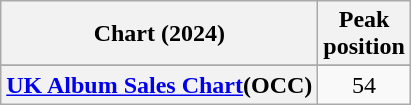<table class="wikitable plainrowheaders">
<tr>
<th scope="col">Chart (2024)</th>
<th scope="col">Peak<br>position</th>
</tr>
<tr>
</tr>
<tr>
</tr>
<tr>
<th scope="row"><a href='#'>UK Album Sales Chart</a>(OCC)</th>
<td align="center">54</td>
</tr>
</table>
